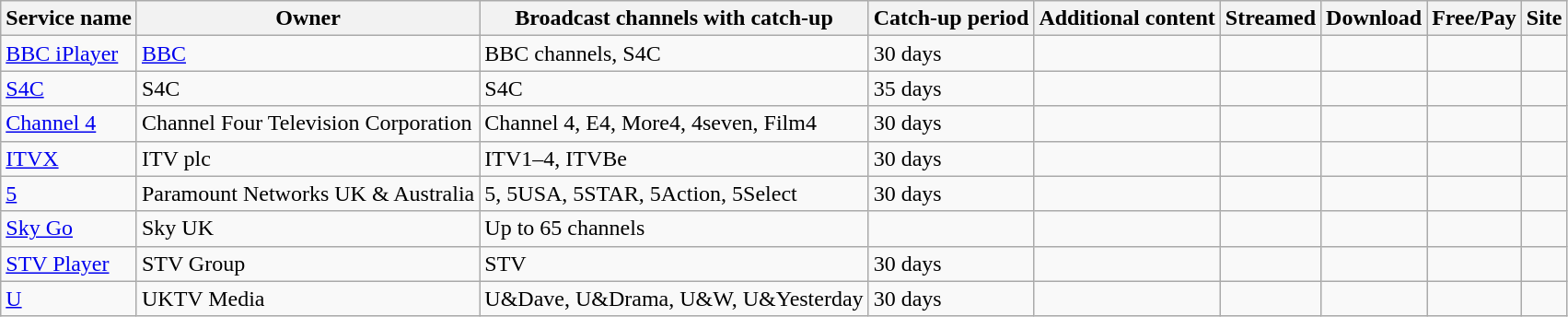<table class="wikitable">
<tr>
<th>Service name</th>
<th>Owner</th>
<th>Broadcast channels with catch-up</th>
<th>Catch-up period</th>
<th>Additional content</th>
<th>Streamed</th>
<th>Download</th>
<th>Free/Pay</th>
<th>Site</th>
</tr>
<tr>
<td><a href='#'>BBC iPlayer</a></td>
<td><a href='#'>BBC</a></td>
<td>BBC channels, S4C</td>
<td>30 days</td>
<td></td>
<td></td>
<td></td>
<td></td>
<td></td>
</tr>
<tr>
<td><a href='#'>S4C</a></td>
<td>S4C</td>
<td>S4C</td>
<td>35 days</td>
<td></td>
<td></td>
<td></td>
<td></td>
<td></td>
</tr>
<tr>
<td><a href='#'>Channel 4</a></td>
<td>Channel Four Television Corporation</td>
<td>Channel 4, E4, More4, 4seven, Film4</td>
<td>30 days</td>
<td></td>
<td></td>
<td></td>
<td></td>
<td></td>
</tr>
<tr>
<td><a href='#'>ITVX</a></td>
<td>ITV plc</td>
<td>ITV1–4, ITVBe</td>
<td>30 days</td>
<td></td>
<td></td>
<td></td>
<td></td>
<td></td>
</tr>
<tr>
<td><a href='#'>5</a></td>
<td>Paramount Networks UK & Australia</td>
<td>5, 5USA, 5STAR, 5Action, 5Select</td>
<td>30 days</td>
<td></td>
<td></td>
<td></td>
<td></td>
<td></td>
</tr>
<tr>
<td><a href='#'>Sky Go</a></td>
<td>Sky UK</td>
<td>Up to 65 channels</td>
<td></td>
<td></td>
<td></td>
<td></td>
<td></td>
<td></td>
</tr>
<tr>
<td><a href='#'>STV Player</a></td>
<td>STV Group</td>
<td>STV</td>
<td>30 days</td>
<td></td>
<td></td>
<td></td>
<td></td>
<td></td>
</tr>
<tr>
<td><a href='#'>U</a></td>
<td>UKTV Media</td>
<td>U&Dave, U&Drama, U&W, U&Yesterday</td>
<td>30 days</td>
<td></td>
<td></td>
<td></td>
<td></td>
<td></td>
</tr>
</table>
